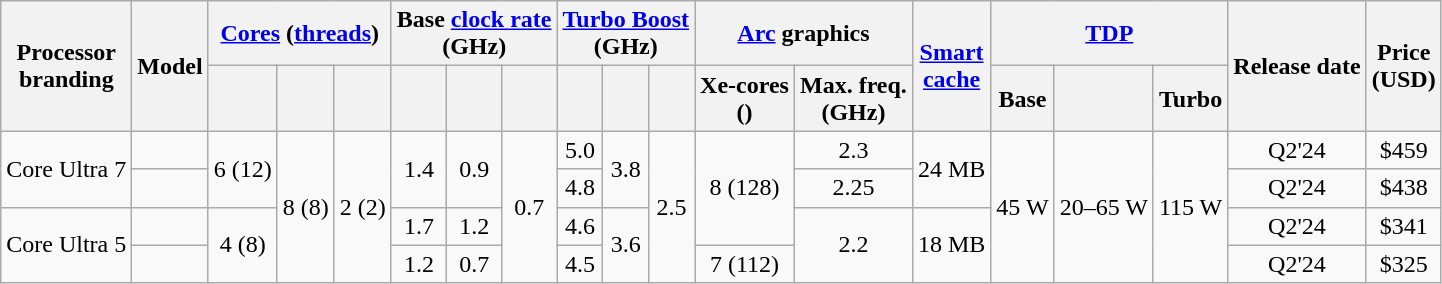<table class="wikitable sortable" style="text-align:center;">
<tr>
<th rowspan="2">Processor<br>branding</th>
<th rowspan="2">Model</th>
<th colspan="3"><a href='#'>Cores</a> (<a href='#'>threads</a>)</th>
<th colspan="3">Base <a href='#'>clock rate</a><br>(GHz)</th>
<th colspan="3"><a href='#'>Turbo Boost</a><br>(GHz)</th>
<th colspan="2"><a href='#'>Arc</a> graphics</th>
<th rowspan="2"><a href='#'>Smart</a><br><a href='#'>cache</a></th>
<th colspan="3"><a href='#'>TDP</a></th>
<th rowspan="2">Release date</th>
<th rowspan="2">Price<br>(USD)</th>
</tr>
<tr>
<th></th>
<th></th>
<th></th>
<th></th>
<th></th>
<th></th>
<th></th>
<th></th>
<th></th>
<th>Xe-cores<br>()</th>
<th>Max. freq.<br>(GHz)</th>
<th>Base</th>
<th></th>
<th>Turbo</th>
</tr>
<tr>
<td rowspan="2">Core Ultra 7</td>
<td></td>
<td rowspan="2">6 (12)</td>
<td rowspan="4">8 (8)</td>
<td rowspan="4">2 (2)</td>
<td rowspan="2">1.4</td>
<td rowspan="2">0.9</td>
<td rowspan="4">0.7</td>
<td>5.0</td>
<td rowspan="2">3.8</td>
<td rowspan="4">2.5</td>
<td rowspan="3">8 (128)</td>
<td>2.3</td>
<td rowspan="2">24 MB</td>
<td rowspan="4">45 W</td>
<td rowspan="4">20–65 W</td>
<td rowspan="4">115 W</td>
<td>Q2'24</td>
<td>$459</td>
</tr>
<tr>
<td></td>
<td>4.8</td>
<td>2.25</td>
<td>Q2'24</td>
<td>$438</td>
</tr>
<tr>
<td rowspan="2">Core Ultra 5</td>
<td></td>
<td rowspan="2">4 (8)</td>
<td>1.7</td>
<td>1.2</td>
<td>4.6</td>
<td rowspan="2">3.6</td>
<td rowspan="2">2.2</td>
<td rowspan="2">18 MB</td>
<td>Q2'24</td>
<td>$341</td>
</tr>
<tr>
<td></td>
<td>1.2</td>
<td>0.7</td>
<td>4.5</td>
<td>7 (112)</td>
<td>Q2'24</td>
<td>$325</td>
</tr>
</table>
